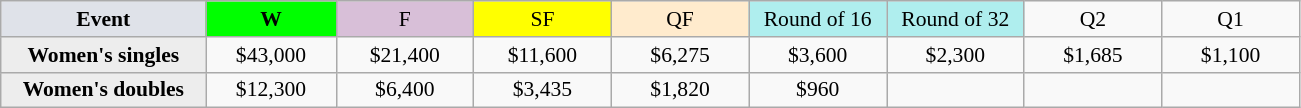<table class=wikitable style=font-size:90%;text-align:center>
<tr>
<td width=130 bgcolor=dfe2e9><strong>Event</strong></td>
<td width=80 bgcolor=lime><strong>W</strong></td>
<td width=85 bgcolor=thistle>F</td>
<td width=85 bgcolor=ffff00>SF</td>
<td width=85 bgcolor=ffebcd>QF</td>
<td width=85 bgcolor=afeeee>Round of 16</td>
<td width=85 bgcolor=afeeee>Round of 32</td>
<td width=85>Q2</td>
<td width=85>Q1</td>
</tr>
<tr>
<th style=background:#ededed>Women's singles</th>
<td>$43,000</td>
<td>$21,400</td>
<td>$11,600</td>
<td>$6,275</td>
<td>$3,600</td>
<td>$2,300</td>
<td>$1,685</td>
<td>$1,100</td>
</tr>
<tr>
<th style=background:#ededed>Women's doubles</th>
<td>$12,300</td>
<td>$6,400</td>
<td>$3,435</td>
<td>$1,820</td>
<td>$960</td>
<td></td>
<td></td>
<td></td>
</tr>
</table>
